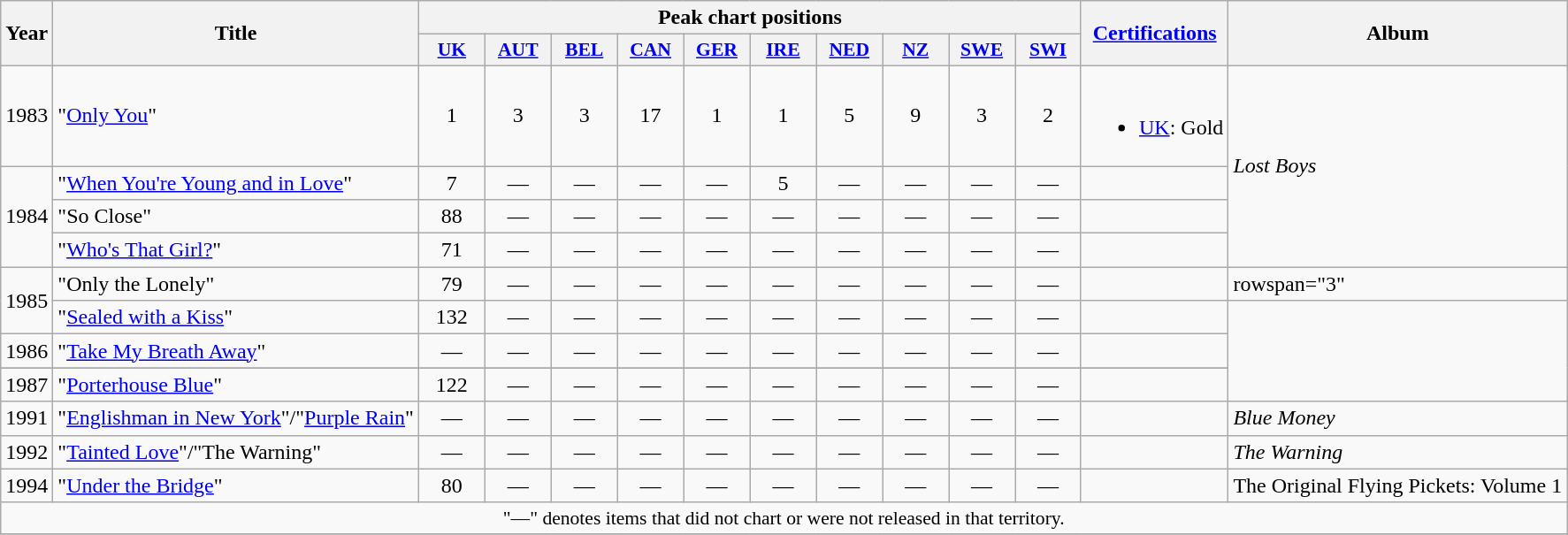<table class="wikitable">
<tr>
<th rowspan="2">Year</th>
<th rowspan="2">Title</th>
<th colspan="10">Peak chart positions</th>
<th rowspan="2"><a href='#'>Certifications</a></th>
<th rowspan="2">Album</th>
</tr>
<tr>
<th style="width:3em;font-size:90%;"><a href='#'>UK</a><br></th>
<th style="width:3em;font-size:90%;"><a href='#'>AUT</a><br></th>
<th style="width:3em;font-size:90%;"><a href='#'>BEL</a><br></th>
<th style="width:3em;font-size:90%;"><a href='#'>CAN</a><br></th>
<th style="width:3em;font-size:90%;"><a href='#'>GER</a><br></th>
<th style="width:3em;font-size:90%;"><a href='#'>IRE</a><br></th>
<th style="width:3em;font-size:90%;"><a href='#'>NED</a><br></th>
<th style="width:3em;font-size:90%;"><a href='#'>NZ</a><br></th>
<th style="width:3em;font-size:90%;"><a href='#'>SWE</a><br></th>
<th style="width:3em;font-size:90%;"><a href='#'>SWI</a><br></th>
</tr>
<tr>
<td>1983</td>
<td>"<a href='#'>Only You</a>"</td>
<td align="center">1</td>
<td align="center">3</td>
<td align="center">3</td>
<td align="center">17</td>
<td align="center">1</td>
<td align="center">1</td>
<td align="center">5</td>
<td align="center">9</td>
<td align="center">3</td>
<td align="center">2</td>
<td><br><ul><li><a href='#'>UK</a>: Gold</li></ul></td>
<td rowspan="4"><em>Lost Boys</em></td>
</tr>
<tr>
<td rowspan="3">1984</td>
<td>"<a href='#'>When You're Young and in Love</a>"</td>
<td align="center">7</td>
<td align="center">—</td>
<td align="center">—</td>
<td align="center">—</td>
<td align="center">—</td>
<td align="center">5</td>
<td align="center">—</td>
<td align="center">—</td>
<td align="center">—</td>
<td align="center">—</td>
<td></td>
</tr>
<tr>
<td>"So Close"</td>
<td align="center">88</td>
<td align="center">—</td>
<td align="center">—</td>
<td align="center">—</td>
<td align="center">—</td>
<td align="center">—</td>
<td align="center">—</td>
<td align="center">—</td>
<td align="center">—</td>
<td align="center">—</td>
<td></td>
</tr>
<tr>
<td>"<a href='#'>Who's That Girl?</a>"</td>
<td align="center">71</td>
<td align="center">—</td>
<td align="center">—</td>
<td align="center">—</td>
<td align="center">—</td>
<td align="center">—</td>
<td align="center">—</td>
<td align="center">—</td>
<td align="center">—</td>
<td align="center">—</td>
<td></td>
</tr>
<tr>
<td rowspan="2">1985</td>
<td>"Only the Lonely"</td>
<td align="center">79</td>
<td align="center">—</td>
<td align="center">—</td>
<td align="center">—</td>
<td align="center">—</td>
<td align="center">—</td>
<td align="center">—</td>
<td align="center">—</td>
<td align="center">—</td>
<td align="center">—</td>
<td></td>
<td>rowspan="3" </td>
</tr>
<tr>
<td>"<a href='#'>Sealed with a Kiss</a>"</td>
<td align="center">132</td>
<td align="center">—</td>
<td align="center">—</td>
<td align="center">—</td>
<td align="center">—</td>
<td align="center">—</td>
<td align="center">—</td>
<td align="center">—</td>
<td align="center">—</td>
<td align="center">—</td>
<td></td>
</tr>
<tr>
<td>1986</td>
<td>"<a href='#'>Take My Breath Away</a>"</td>
<td align="center">—</td>
<td align="center">—</td>
<td align="center">—</td>
<td align="center">—</td>
<td align="center">—</td>
<td align="center">—</td>
<td align="center">—</td>
<td align="center">—</td>
<td align="center">—</td>
<td align="center">—</td>
<td></td>
</tr>
<tr>
</tr>
<tr>
<td>1987</td>
<td>"<a href='#'>Porterhouse Blue</a>"</td>
<td align="center">122</td>
<td align="center">—</td>
<td align="center">—</td>
<td align="center">—</td>
<td align="center">—</td>
<td align="center">—</td>
<td align="center">—</td>
<td align="center">—</td>
<td align="center">—</td>
<td align="center">—</td>
<td></td>
</tr>
<tr>
<td>1991</td>
<td>"<a href='#'>Englishman in New York</a>"/"<a href='#'>Purple Rain</a>"</td>
<td align="center">—</td>
<td align="center">—</td>
<td align="center">—</td>
<td align="center">—</td>
<td align="center">—</td>
<td align="center">—</td>
<td align="center">—</td>
<td align="center">—</td>
<td align="center">—</td>
<td align="center">—</td>
<td></td>
<td><em>Blue Money</em></td>
</tr>
<tr>
<td>1992</td>
<td>"<a href='#'>Tainted Love</a>"/"The Warning"</td>
<td align="center">—</td>
<td align="center">—</td>
<td align="center">—</td>
<td align="center">—</td>
<td align="center">—</td>
<td align="center">—</td>
<td align="center">—</td>
<td align="center">—</td>
<td align="center">—</td>
<td align="center">—</td>
<td></td>
<td><em>The Warning</em></td>
</tr>
<tr>
<td>1994</td>
<td>"<a href='#'>Under the Bridge</a>"</td>
<td align="center">80</td>
<td align="center">—</td>
<td align="center">—</td>
<td align="center">—</td>
<td align="center">—</td>
<td align="center">—</td>
<td align="center">—</td>
<td align="center">—</td>
<td align="center">—</td>
<td align="center">—</td>
<td></td>
<td>The Original Flying Pickets: Volume 1</td>
</tr>
<tr>
<td align="center" colspan="15" style="font-size:90%">"—" denotes items that did not chart or were not released in that territory.</td>
</tr>
<tr>
</tr>
</table>
